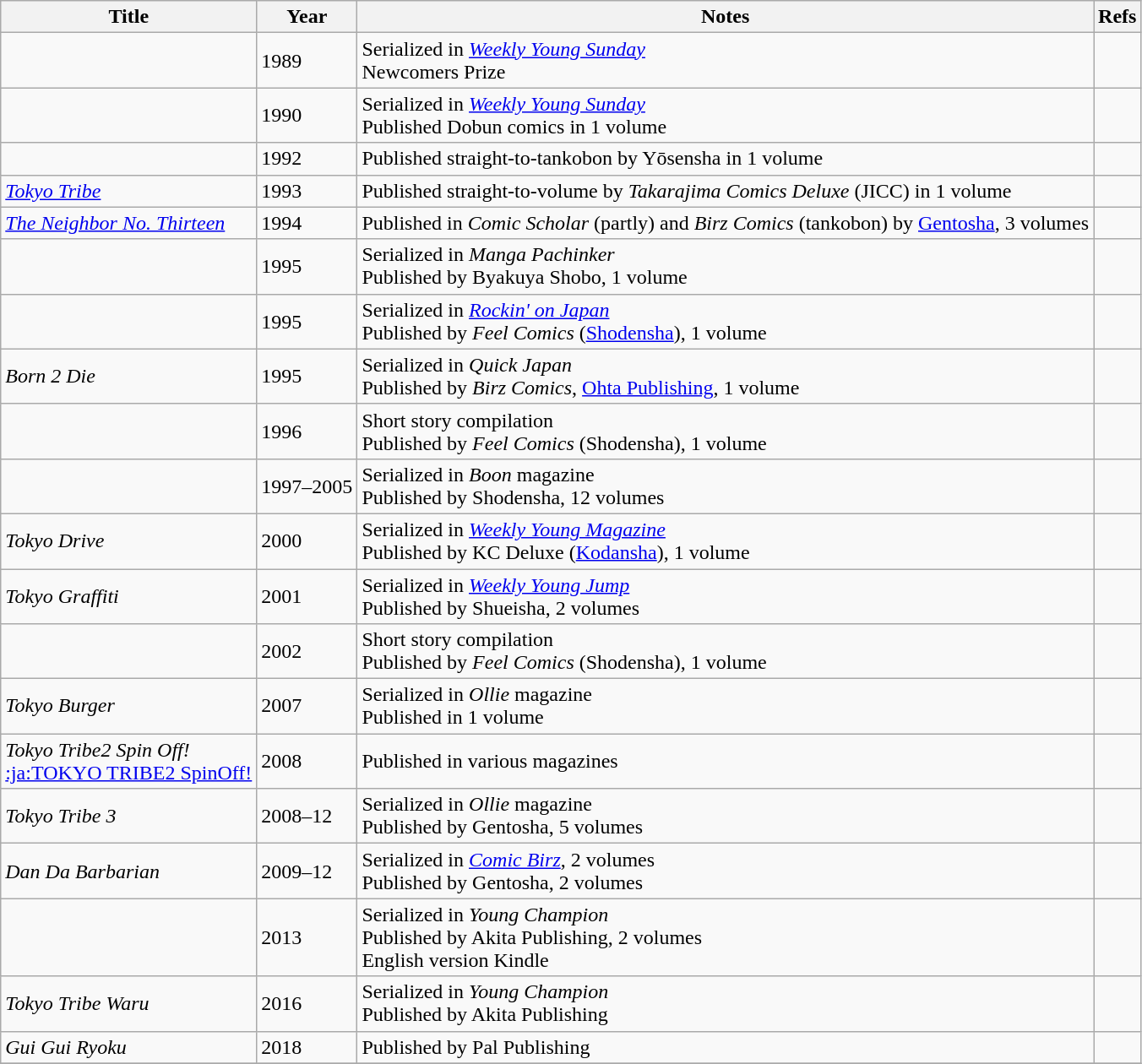<table class="wikitable sortable">
<tr>
<th>Title</th>
<th>Year</th>
<th>Notes</th>
<th>Refs</th>
</tr>
<tr>
<td></td>
<td>1989</td>
<td>Serialized in <em><a href='#'>Weekly Young Sunday</a></em><br>Newcomers Prize</td>
<td></td>
</tr>
<tr>
<td></td>
<td>1990</td>
<td>Serialized in <em><a href='#'>Weekly Young Sunday</a></em><br>Published Dobun comics in 1 volume</td>
<td></td>
</tr>
<tr>
<td></td>
<td>1992</td>
<td>Published straight-to-tankobon by Yōsensha in 1 volume</td>
<td></td>
</tr>
<tr>
<td><em><a href='#'>Tokyo Tribe</a></em></td>
<td>1993</td>
<td>Published straight-to-volume by <em>Takarajima Comics Deluxe</em> (JICC) in 1 volume</td>
<td></td>
</tr>
<tr>
<td><em><a href='#'>The Neighbor No. Thirteen</a></em></td>
<td>1994</td>
<td>Published in <em>Comic Scholar</em> (partly) and <em>Birz Comics</em> (tankobon) by <a href='#'>Gentosha</a>, 3 volumes</td>
<td></td>
</tr>
<tr>
<td></td>
<td>1995</td>
<td>Serialized in <em>Manga Pachinker</em><br>Published by Byakuya Shobo, 1 volume</td>
<td></td>
</tr>
<tr>
<td></td>
<td>1995</td>
<td>Serialized in <em><a href='#'>Rockin' on Japan</a></em><br>Published by <em>Feel Comics</em> (<a href='#'>Shodensha</a>), 1 volume</td>
<td></td>
</tr>
<tr>
<td><em>Born 2 Die</em></td>
<td>1995</td>
<td>Serialized in <em>Quick Japan</em><br>Published by <em>Birz Comics</em>, <a href='#'>Ohta Publishing</a>, 1 volume</td>
<td></td>
</tr>
<tr>
<td></td>
<td>1996</td>
<td>Short story compilation<br>Published by <em>Feel Comics</em> (Shodensha), 1 volume</td>
<td></td>
</tr>
<tr>
<td></td>
<td>1997–2005</td>
<td>Serialized in <em>Boon</em> magazine<br>Published by Shodensha, 12 volumes</td>
<td></td>
</tr>
<tr>
<td><em>Tokyo Drive</em></td>
<td>2000</td>
<td>Serialized in <em><a href='#'>Weekly Young Magazine</a></em><br>Published by KC Deluxe (<a href='#'>Kodansha</a>), 1 volume</td>
<td></td>
</tr>
<tr>
<td><em>Tokyo Graffiti</em></td>
<td>2001</td>
<td>Serialized in <em><a href='#'>Weekly Young Jump</a></em><br>Published by Shueisha, 2 volumes</td>
<td></td>
</tr>
<tr>
<td></td>
<td>2002</td>
<td>Short story compilation<br>Published by <em>Feel Comics</em> (Shodensha), 1 volume</td>
<td></td>
</tr>
<tr>
<td><em>Tokyo Burger</em></td>
<td>2007</td>
<td>Serialized in <em>Ollie</em> magazine<br>Published in 1 volume</td>
<td></td>
</tr>
<tr>
<td><em>Tokyo Tribe2 Spin Off!</em><br><a href='#'>:ja:TOKYO TRIBE2 SpinOff!</a></td>
<td>2008</td>
<td>Published in various magazines</td>
<td></td>
</tr>
<tr>
<td><em>Tokyo Tribe 3</em></td>
<td>2008–12</td>
<td>Serialized in <em>Ollie</em> magazine<br>Published by Gentosha, 5 volumes</td>
<td></td>
</tr>
<tr>
<td><em>Dan Da Barbarian</em></td>
<td>2009–12</td>
<td>Serialized in <em><a href='#'>Comic Birz</a></em>, 2 volumes<br>Published by Gentosha, 2 volumes</td>
<td></td>
</tr>
<tr>
<td></td>
<td>2013</td>
<td>Serialized in <em>Young Champion</em> <br>Published by Akita Publishing, 2 volumes<br> English version Kindle</td>
<td></td>
</tr>
<tr>
<td><em>Tokyo Tribe Waru</em></td>
<td>2016</td>
<td>Serialized in <em>Young Champion</em> <br>Published by Akita Publishing</td>
<td></td>
</tr>
<tr>
<td><em>Gui Gui Ryoku</em></td>
<td>2018</td>
<td>Published by Pal Publishing</td>
<td></td>
</tr>
<tr>
</tr>
</table>
